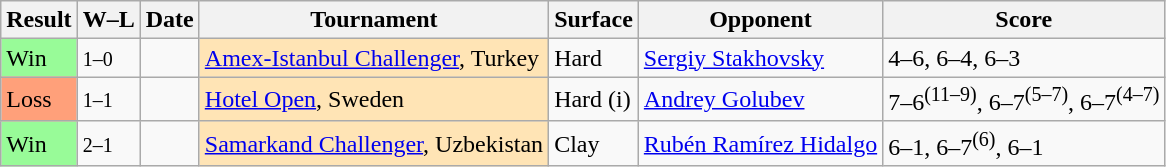<table class="sortable wikitable">
<tr>
<th>Result</th>
<th class="unsortable">W–L</th>
<th>Date</th>
<th>Tournament</th>
<th>Surface</th>
<th>Opponent</th>
<th class="unsortable">Score</th>
</tr>
<tr>
<td bgcolor=98FB98>Win</td>
<td><small>1–0</small></td>
<td><a href='#'></a></td>
<td bgcolor=moccasin><a href='#'>Amex-Istanbul Challenger</a>, Turkey</td>
<td>Hard</td>
<td> <a href='#'>Sergiy Stakhovsky</a></td>
<td>4–6, 6–4, 6–3</td>
</tr>
<tr>
<td bgcolor=FFA07A>Loss</td>
<td><small>1–1</small></td>
<td><a href='#'></a></td>
<td bgcolor=moccasin><a href='#'>Hotel Open</a>, Sweden</td>
<td>Hard (i)</td>
<td> <a href='#'>Andrey Golubev</a></td>
<td>7–6<sup>(11–9)</sup>, 6–7<sup>(5–7)</sup>, 6–7<sup>(4–7)</sup></td>
</tr>
<tr>
<td bgcolor=98FB98>Win</td>
<td><small>2–1</small></td>
<td><a href='#'></a></td>
<td bgcolor=moccasin><a href='#'>Samarkand Challenger</a>, Uzbekistan</td>
<td>Clay</td>
<td> <a href='#'>Rubén Ramírez Hidalgo</a></td>
<td>6–1, 6–7<sup>(6)</sup>, 6–1</td>
</tr>
</table>
